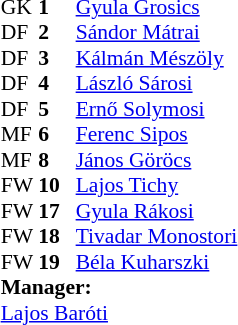<table style="font-size:90%; margin:0.2em auto;" cellspacing="0" cellpadding="0">
<tr>
<th width="25"></th>
<th width="25"></th>
</tr>
<tr>
<td>GK</td>
<td><strong>1 </strong></td>
<td><a href='#'>Gyula Grosics</a></td>
</tr>
<tr>
<td>DF</td>
<td><strong>2</strong></td>
<td><a href='#'>Sándor Mátrai</a></td>
</tr>
<tr>
<td>DF</td>
<td><strong>3</strong></td>
<td><a href='#'>Kálmán Mészöly</a></td>
</tr>
<tr>
<td>DF</td>
<td><strong>4</strong></td>
<td><a href='#'>László Sárosi</a></td>
</tr>
<tr>
<td>DF</td>
<td><strong>5</strong></td>
<td><a href='#'>Ernő Solymosi</a></td>
</tr>
<tr>
<td>MF</td>
<td><strong>6</strong></td>
<td><a href='#'>Ferenc Sipos</a></td>
</tr>
<tr>
<td>MF</td>
<td><strong>8</strong></td>
<td><a href='#'>János Göröcs</a></td>
</tr>
<tr>
<td>FW</td>
<td><strong> 10</strong></td>
<td><a href='#'>Lajos Tichy</a></td>
</tr>
<tr>
<td>FW</td>
<td><strong>17</strong></td>
<td><a href='#'>Gyula Rákosi</a></td>
</tr>
<tr>
<td>FW</td>
<td><strong>18</strong></td>
<td><a href='#'>Tivadar Monostori</a></td>
</tr>
<tr>
<td>FW</td>
<td><strong>19</strong></td>
<td><a href='#'>Béla Kuharszki</a></td>
</tr>
<tr>
<td colspan=3><strong>Manager:</strong></td>
</tr>
<tr>
<td colspan=4> <a href='#'>Lajos Baróti</a></td>
</tr>
</table>
